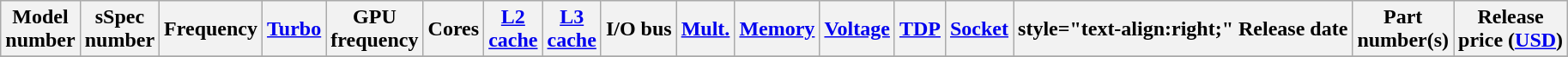<table class="wikitable">
<tr>
<th>Model<br>number</th>
<th>sSpec<br>number</th>
<th>Frequency</th>
<th><a href='#'>Turbo</a></th>
<th>GPU<br>frequency</th>
<th>Cores</th>
<th><a href='#'>L2<br>cache</a></th>
<th><a href='#'>L3<br>cache</a></th>
<th>I/O bus</th>
<th><a href='#'>Mult.</a></th>
<th><a href='#'>Memory</a></th>
<th><a href='#'>Voltage</a></th>
<th><a href='#'>TDP</a></th>
<th><a href='#'>Socket</a></th>
<th>style="text-align:right;"  Release date</th>
<th>Part<br>number(s)</th>
<th>Release<br>price (<a href='#'>USD</a>)</th>
</tr>
<tr>
</tr>
</table>
